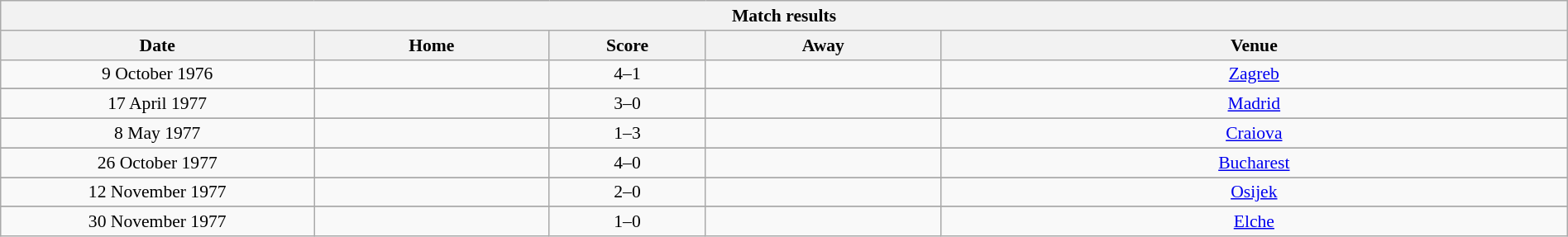<table class="wikitable" style="font-size:90%; width: 100%; text-align: center;">
<tr>
<th colspan=6>Match results</th>
</tr>
<tr>
<th width=20%>Date</th>
<th width=15%>Home</th>
<th width=10%>Score</th>
<th width=15%>Away</th>
<th width=40%>Venue</th>
</tr>
<tr>
<td>9 October 1976</td>
<td style="text-align:right"></td>
<td>4–1</td>
<td style="text-align:left"></td>
<td><a href='#'>Zagreb</a></td>
</tr>
<tr>
</tr>
<tr>
<td>17 April 1977</td>
<td style="text-align:right"></td>
<td>3–0</td>
<td style="text-align:left"></td>
<td><a href='#'>Madrid</a></td>
</tr>
<tr>
</tr>
<tr>
<td>8 May 1977</td>
<td style="text-align:right"></td>
<td>1–3</td>
<td style="text-align:left"></td>
<td><a href='#'>Craiova</a></td>
</tr>
<tr>
</tr>
<tr>
<td>26 October 1977</td>
<td style="text-align:right"></td>
<td>4–0</td>
<td style="text-align:left"></td>
<td><a href='#'>Bucharest</a></td>
</tr>
<tr>
</tr>
<tr>
<td>12 November 1977</td>
<td style="text-align:right"></td>
<td>2–0</td>
<td style="text-align:left"></td>
<td><a href='#'>Osijek</a></td>
</tr>
<tr>
</tr>
<tr>
<td>30 November 1977</td>
<td style="text-align:right"></td>
<td>1–0</td>
<td style="text-align:left"></td>
<td><a href='#'>Elche</a></td>
</tr>
</table>
